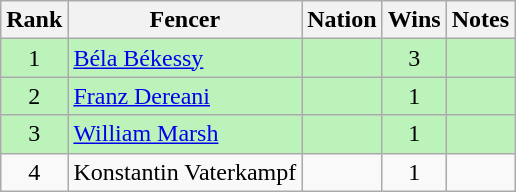<table class="wikitable sortable" style="text-align:center">
<tr>
<th>Rank</th>
<th>Fencer</th>
<th>Nation</th>
<th>Wins</th>
<th>Notes</th>
</tr>
<tr bgcolor=bbf3bb>
<td>1</td>
<td align=left><a href='#'>Béla Békessy</a></td>
<td align=left></td>
<td>3</td>
<td></td>
</tr>
<tr bgcolor=bbf3bb>
<td>2</td>
<td align=left><a href='#'>Franz Dereani</a></td>
<td align=left></td>
<td>1</td>
<td></td>
</tr>
<tr bgcolor=bbf3bb>
<td>3</td>
<td align=left><a href='#'>William Marsh</a></td>
<td align=left></td>
<td>1</td>
<td></td>
</tr>
<tr>
<td>4</td>
<td align=left>Konstantin Vaterkampf</td>
<td align=left></td>
<td>1</td>
<td></td>
</tr>
</table>
